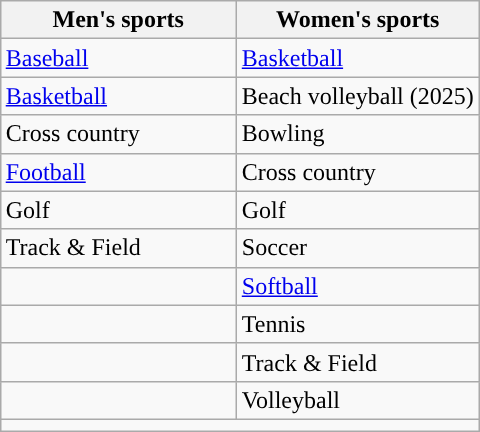<table class="wikitable" style="float:right; clear:right; margin:0 0 1em 1em;">
<tr>
<th width=150px>Men's sports</th>
<th width=px>Women's sports</th>
</tr>
<tr>
<td><a href='#'>Baseball</a></td>
<td><a href='#'>Basketball</a></td>
</tr>
<tr>
<td><a href='#'>Basketball</a></td>
<td>Beach volleyball (2025)</td>
</tr>
<tr>
<td>Cross country</td>
<td>Bowling</td>
</tr>
<tr>
<td><a href='#'>Football</a></td>
<td>Cross country</td>
</tr>
<tr>
<td>Golf</td>
<td>Golf</td>
</tr>
<tr>
<td>Track & Field</td>
<td>Soccer</td>
</tr>
<tr>
<td></td>
<td><a href='#'>Softball</a></td>
</tr>
<tr>
<td></td>
<td>Tennis</td>
</tr>
<tr>
<td></td>
<td>Track & Field</td>
</tr>
<tr>
<td></td>
<td>Volleyball</td>
</tr>
<tr>
<td colspan="2"></td>
</tr>
</table>
